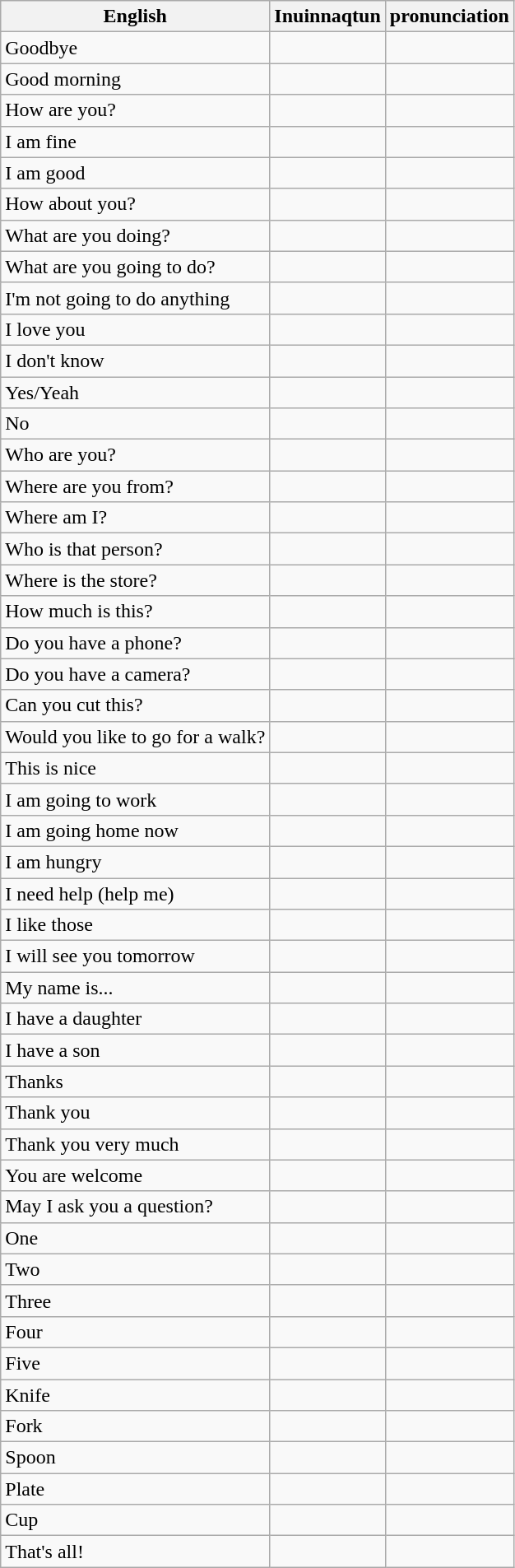<table class="wikitable">
<tr>
<th>English</th>
<th>Inuinnaqtun</th>
<th>pronunciation</th>
</tr>
<tr>
<td>Goodbye</td>
<td></td>
<td></td>
</tr>
<tr>
<td>Good morning</td>
<td></td>
<td></td>
</tr>
<tr>
<td>How are you?</td>
<td></td>
<td></td>
</tr>
<tr>
<td>I am fine</td>
<td></td>
<td></td>
</tr>
<tr>
<td>I am good</td>
<td></td>
<td></td>
</tr>
<tr>
<td>How about you?</td>
<td></td>
<td></td>
</tr>
<tr>
<td>What are you doing?</td>
<td></td>
<td></td>
</tr>
<tr>
<td>What are you going to do?</td>
<td></td>
<td></td>
</tr>
<tr>
<td>I'm not going to do anything</td>
<td></td>
<td></td>
</tr>
<tr>
<td>I love you</td>
<td></td>
<td></td>
</tr>
<tr>
<td>I don't know</td>
<td></td>
<td></td>
</tr>
<tr>
<td>Yes/Yeah</td>
<td></td>
<td></td>
</tr>
<tr>
<td>No</td>
<td></td>
<td></td>
</tr>
<tr>
<td>Who are you?</td>
<td></td>
<td></td>
</tr>
<tr>
<td>Where are you from?</td>
<td></td>
<td></td>
</tr>
<tr>
<td>Where am I?</td>
<td></td>
<td></td>
</tr>
<tr>
<td>Who is that person?</td>
<td></td>
<td></td>
</tr>
<tr>
<td>Where is the store?</td>
<td></td>
<td></td>
</tr>
<tr>
<td>How much is this?</td>
<td></td>
<td></td>
</tr>
<tr>
<td>Do you have a phone?</td>
<td></td>
<td></td>
</tr>
<tr>
<td>Do you have a camera?</td>
<td></td>
<td></td>
</tr>
<tr>
<td>Can you cut this?</td>
<td></td>
<td></td>
</tr>
<tr>
<td>Would you like to go for a walk?</td>
<td></td>
<td></td>
</tr>
<tr>
<td>This is nice</td>
<td></td>
<td></td>
</tr>
<tr>
<td>I am going to work</td>
<td></td>
<td></td>
</tr>
<tr>
<td>I am going home now</td>
<td></td>
<td></td>
</tr>
<tr>
<td>I am hungry</td>
<td></td>
<td></td>
</tr>
<tr>
<td>I need help (help me)</td>
<td></td>
<td></td>
</tr>
<tr>
<td>I like those</td>
<td></td>
<td></td>
</tr>
<tr>
<td>I will see you tomorrow</td>
<td></td>
<td></td>
</tr>
<tr>
<td>My name is...</td>
<td></td>
<td></td>
</tr>
<tr>
<td>I have a daughter</td>
<td></td>
<td></td>
</tr>
<tr>
<td>I have a son</td>
<td></td>
<td></td>
</tr>
<tr>
<td>Thanks</td>
<td></td>
<td></td>
</tr>
<tr>
<td>Thank you</td>
<td></td>
<td></td>
</tr>
<tr>
<td>Thank you very much</td>
<td></td>
<td></td>
</tr>
<tr>
<td>You are welcome</td>
<td></td>
<td></td>
</tr>
<tr>
<td>May I ask you a question?</td>
<td></td>
<td></td>
</tr>
<tr>
<td>One</td>
<td></td>
<td></td>
</tr>
<tr>
<td>Two</td>
<td></td>
<td></td>
</tr>
<tr>
<td>Three</td>
<td></td>
<td></td>
</tr>
<tr>
<td>Four</td>
<td></td>
<td></td>
</tr>
<tr>
<td>Five</td>
<td></td>
<td></td>
</tr>
<tr>
<td>Knife</td>
<td></td>
<td></td>
</tr>
<tr>
<td>Fork</td>
<td></td>
<td></td>
</tr>
<tr>
<td>Spoon</td>
<td></td>
<td></td>
</tr>
<tr>
<td>Plate</td>
<td></td>
<td></td>
</tr>
<tr>
<td>Cup</td>
<td></td>
<td></td>
</tr>
<tr>
<td>That's all!</td>
<td></td>
<td></td>
</tr>
</table>
